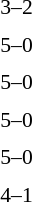<table style="font-size:90%">
<tr>
<td colspan=3></td>
</tr>
<tr>
<td align=right><strong></strong></td>
<td align=center>3–2</td>
<td></td>
</tr>
<tr>
<td colspan=3></td>
</tr>
<tr>
<td width=150 align=right><strong></strong></td>
<td width=100 align=center>5–0</td>
<td></td>
</tr>
<tr>
<td colspan=3></td>
</tr>
<tr>
<td align=right><strong></strong></td>
<td align=center>5–0</td>
<td></td>
</tr>
<tr>
<td colspan=3></td>
</tr>
<tr>
<td align=right><strong></strong></td>
<td align=center>5–0</td>
<td></td>
</tr>
<tr>
<td colspan=3></td>
</tr>
<tr>
<td align=right><strong></strong></td>
<td align=center>5–0</td>
<td></td>
</tr>
<tr>
<td colspan=3></td>
</tr>
<tr>
<td align=right><strong></strong></td>
<td align=center>4–1</td>
<td></td>
</tr>
</table>
